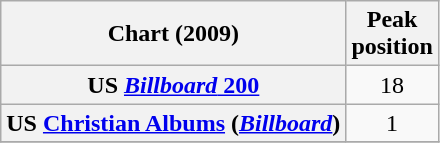<table class="wikitable sortable plainrowheaders">
<tr>
<th scope="col">Chart (2009)</th>
<th scope="col">Peak<br>position</th>
</tr>
<tr>
<th scope="row">US <a href='#'><em>Billboard</em> 200</a></th>
<td style="text-align:center;">18</td>
</tr>
<tr>
<th scope="row">US <a href='#'>Christian Albums</a> (<em><a href='#'>Billboard</a></em>)</th>
<td style="text-align:center;">1</td>
</tr>
<tr>
</tr>
</table>
